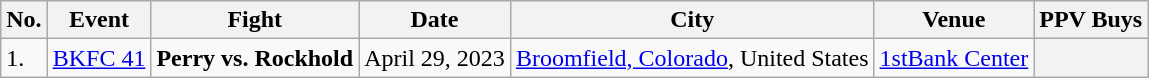<table class="wikitable">
<tr>
<th>No.</th>
<th>Event</th>
<th>Fight</th>
<th>Date</th>
<th>City</th>
<th>Venue</th>
<th>PPV Buys</th>
</tr>
<tr>
<td>1.</td>
<td><a href='#'>BKFC 41</a></td>
<td><strong>Perry vs. Rockhold</strong></td>
<td>April 29, 2023</td>
<td><a href='#'>Broomfield, Colorado</a>, United States</td>
<td><a href='#'>1stBank Center</a></td>
<th></th>
</tr>
</table>
